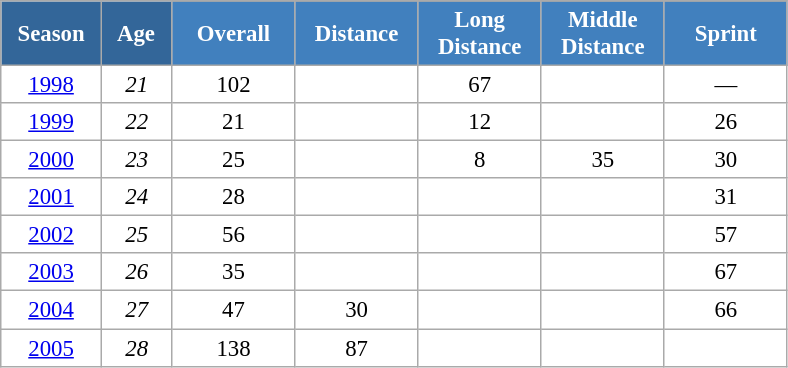<table class="wikitable" style="font-size:95%; text-align:center; border:grey solid 1px; border-collapse:collapse; background:#ffffff;">
<tr>
<th style="background-color:#369; color:white; width:60px;" rowspan="2"> Season </th>
<th style="background-color:#369; color:white; width:40px;" rowspan="2"> Age </th>
</tr>
<tr>
<th style="background-color:#4180be; color:white; width:75px;">Overall</th>
<th style="background-color:#4180be; color:white; width:75px;">Distance</th>
<th style="background-color:#4180be; color:white; width:75px;">Long Distance</th>
<th style="background-color:#4180be; color:white; width:75px;">Middle Distance</th>
<th style="background-color:#4180be; color:white; width:75px;">Sprint</th>
</tr>
<tr>
<td><a href='#'>1998</a></td>
<td><em>21</em></td>
<td>102</td>
<td></td>
<td>67</td>
<td></td>
<td>—</td>
</tr>
<tr>
<td><a href='#'>1999</a></td>
<td><em>22</em></td>
<td>21</td>
<td></td>
<td>12</td>
<td></td>
<td>26</td>
</tr>
<tr>
<td><a href='#'>2000</a></td>
<td><em>23</em></td>
<td>25</td>
<td></td>
<td>8</td>
<td>35</td>
<td>30</td>
</tr>
<tr>
<td><a href='#'>2001</a></td>
<td><em>24</em></td>
<td>28</td>
<td></td>
<td></td>
<td></td>
<td>31</td>
</tr>
<tr>
<td><a href='#'>2002</a></td>
<td><em>25</em></td>
<td>56</td>
<td></td>
<td></td>
<td></td>
<td>57</td>
</tr>
<tr>
<td><a href='#'>2003</a></td>
<td><em>26</em></td>
<td>35</td>
<td></td>
<td></td>
<td></td>
<td>67</td>
</tr>
<tr>
<td><a href='#'>2004</a></td>
<td><em>27</em></td>
<td>47</td>
<td>30</td>
<td></td>
<td></td>
<td>66</td>
</tr>
<tr>
<td><a href='#'>2005</a></td>
<td><em>28</em></td>
<td>138</td>
<td>87</td>
<td></td>
<td></td>
<td></td>
</tr>
</table>
